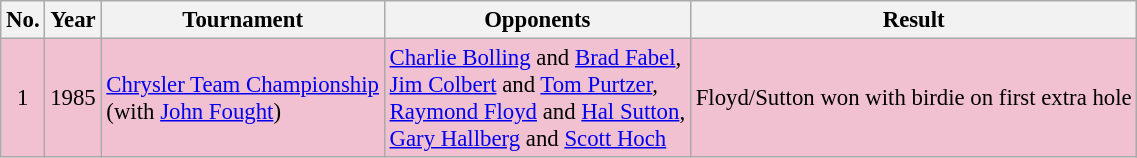<table class="wikitable" style="font-size:95%;">
<tr>
<th>No.</th>
<th>Year</th>
<th>Tournament</th>
<th>Opponents</th>
<th>Result</th>
</tr>
<tr style="background:#F2C1D1;">
<td align=center>1</td>
<td>1985</td>
<td><a href='#'>Chrysler Team Championship</a><br>(with  <a href='#'>John Fought</a>)</td>
<td> <a href='#'>Charlie Bolling</a> and  <a href='#'>Brad Fabel</a>,<br> <a href='#'>Jim Colbert</a> and  <a href='#'>Tom Purtzer</a>,<br> <a href='#'>Raymond Floyd</a> and  <a href='#'>Hal Sutton</a>,<br> <a href='#'>Gary Hallberg</a> and  <a href='#'>Scott Hoch</a></td>
<td>Floyd/Sutton won with birdie on first extra hole</td>
</tr>
</table>
